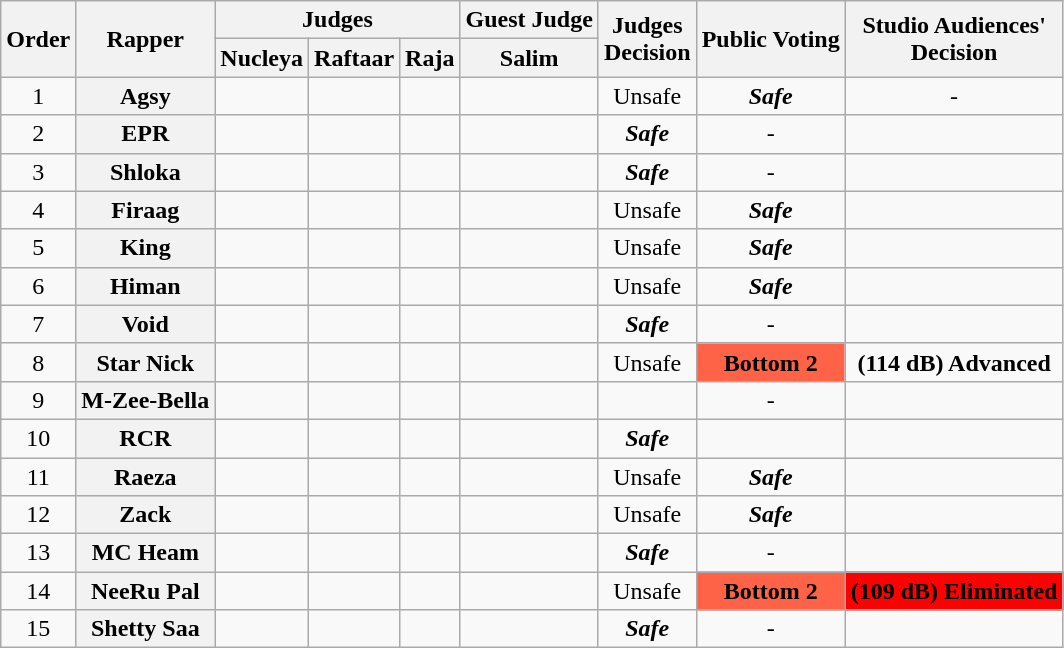<table class="wikitable" style="text-align:center">
<tr>
<th rowspan="2">Order</th>
<th rowspan="2">Rapper</th>
<th colspan="3">Judges</th>
<th>Guest Judge</th>
<th rowspan="2">Judges<br>Decision</th>
<th rowspan="2">Public Voting</th>
<th rowspan="2">Studio Audiences'<br>Decision</th>
</tr>
<tr>
<th>Nucleya</th>
<th>Raftaar</th>
<th>Raja</th>
<th>Salim</th>
</tr>
<tr>
<td>1</td>
<th>Agsy</th>
<td></td>
<td></td>
<td></td>
<td></td>
<td>Unsafe</td>
<td><strong><em>Safe</em></strong></td>
<td>-</td>
</tr>
<tr>
<td>2</td>
<th>EPR</th>
<td></td>
<td></td>
<td></td>
<td></td>
<td><strong><em>Safe</em></strong></td>
<td>-</td>
<td></td>
</tr>
<tr>
<td>3</td>
<th>Shloka</th>
<td></td>
<td></td>
<td></td>
<td></td>
<td><strong><em>Safe</em></strong></td>
<td>-</td>
<td></td>
</tr>
<tr>
<td>4</td>
<th>Firaag</th>
<td></td>
<td></td>
<td></td>
<td></td>
<td>Unsafe</td>
<td><strong><em>Safe</em></strong></td>
<td></td>
</tr>
<tr>
<td>5</td>
<th>King</th>
<td></td>
<td></td>
<td></td>
<td></td>
<td>Unsafe</td>
<td><strong><em>Safe</em></strong></td>
<td></td>
</tr>
<tr>
<td>6</td>
<th>Himan</th>
<td></td>
<td></td>
<td></td>
<td></td>
<td>Unsafe</td>
<td><strong><em>Safe</em></strong></td>
<td></td>
</tr>
<tr>
<td>7</td>
<th>Void</th>
<td></td>
<td></td>
<td></td>
<td></td>
<td><strong><em>Safe</em></strong></td>
<td>-</td>
<td></td>
</tr>
<tr>
<td>8</td>
<th>Star Nick</th>
<td></td>
<td></td>
<td></td>
<td></td>
<td>Unsafe</td>
<td bgcolor="tomato"><strong>Bottom 2</strong></td>
<td><strong>(114 dB) Advanced</strong></td>
</tr>
<tr>
<td>9</td>
<th>M-Zee-Bella</th>
<td></td>
<td></td>
<td></td>
<td></td>
<td><strong></strong></td>
<td>-</td>
<td></td>
</tr>
<tr>
<td>10</td>
<th>RCR</th>
<td></td>
<td></td>
<td></td>
<td></td>
<td><strong><em>Safe</em></strong></td>
<td></td>
</tr>
<tr>
<td>11</td>
<th>Raeza</th>
<td></td>
<td></td>
<td></td>
<td></td>
<td>Unsafe</td>
<td><strong><em>Safe</em></strong></td>
<td></td>
</tr>
<tr>
<td>12</td>
<th>Zack</th>
<td></td>
<td></td>
<td></td>
<td></td>
<td>Unsafe</td>
<td><strong><em>Safe</em></strong></td>
<td></td>
</tr>
<tr>
<td>13</td>
<th>MC Heam</th>
<td></td>
<td></td>
<td></td>
<td></td>
<td><strong><em>Safe</em></strong></td>
<td>-</td>
<td></td>
</tr>
<tr>
<td>14</td>
<th>NeeRu Pal</th>
<td></td>
<td></td>
<td></td>
<td></td>
<td>Unsafe</td>
<td bgcolor="tomato"><strong>Bottom 2</strong></td>
<td bgcolor="red"><strong>(109 dB) Eliminated</strong></td>
</tr>
<tr>
<td>15</td>
<th>Shetty Saa</th>
<td></td>
<td></td>
<td></td>
<td></td>
<td><strong><em>Safe</em></strong></td>
<td>-</td>
<td></td>
</tr>
</table>
